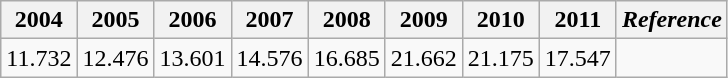<table class="wikitable">
<tr>
<th>2004</th>
<th>2005</th>
<th>2006</th>
<th>2007</th>
<th>2008</th>
<th>2009</th>
<th>2010</th>
<th>2011</th>
<th><em>Reference</em></th>
</tr>
<tr>
<td>11.732</td>
<td>12.476</td>
<td>13.601</td>
<td>14.576</td>
<td>16.685</td>
<td>21.662</td>
<td>21.175</td>
<td>17.547</td>
<td colspan=6><br></td>
</tr>
</table>
